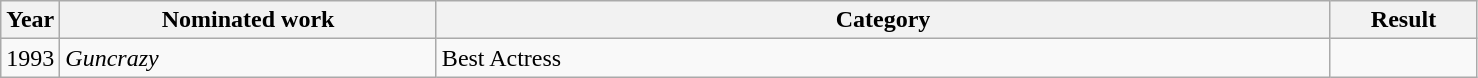<table class=wikitable>
<tr>
<th width=4%>Year</th>
<th width=25.5%>Nominated work</th>
<th width=60.5%>Category</th>
<th width=10%>Result</th>
</tr>
<tr>
<td>1993</td>
<td><em>Guncrazy</em></td>
<td>Best Actress</td>
<td></td>
</tr>
</table>
